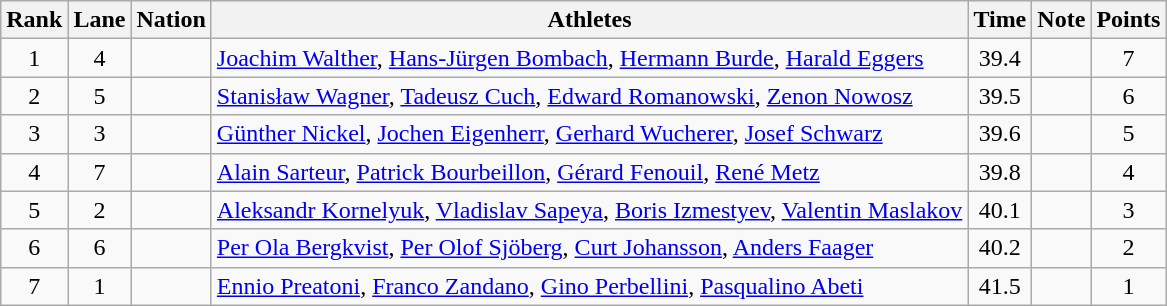<table class="wikitable sortable" style="text-align:center">
<tr>
<th>Rank</th>
<th>Lane</th>
<th>Nation</th>
<th>Athletes</th>
<th>Time</th>
<th>Note</th>
<th>Points</th>
</tr>
<tr>
<td>1</td>
<td>4</td>
<td align=left></td>
<td align=left><a href='#'>Joachim Walther</a>, <a href='#'>Hans-Jürgen Bombach</a>, <a href='#'>Hermann Burde</a>, <a href='#'>Harald Eggers</a></td>
<td>39.4</td>
<td></td>
<td>7</td>
</tr>
<tr>
<td>2</td>
<td>5</td>
<td align=left></td>
<td align=left><a href='#'>Stanisław Wagner</a>, <a href='#'>Tadeusz Cuch</a>, <a href='#'>Edward Romanowski</a>, <a href='#'>Zenon Nowosz</a></td>
<td>39.5</td>
<td></td>
<td>6</td>
</tr>
<tr>
<td>3</td>
<td>3</td>
<td align=left></td>
<td align=left><a href='#'>Günther Nickel</a>, <a href='#'>Jochen Eigenherr</a>, <a href='#'>Gerhard Wucherer</a>, <a href='#'>Josef Schwarz</a></td>
<td>39.6</td>
<td></td>
<td>5</td>
</tr>
<tr>
<td>4</td>
<td>7</td>
<td align=left></td>
<td align=left><a href='#'>Alain Sarteur</a>, <a href='#'>Patrick Bourbeillon</a>, <a href='#'>Gérard Fenouil</a>, <a href='#'>René Metz</a></td>
<td>39.8</td>
<td></td>
<td>4</td>
</tr>
<tr>
<td>5</td>
<td>2</td>
<td align=left></td>
<td align=left><a href='#'>Aleksandr Kornelyuk</a>, <a href='#'>Vladislav Sapeya</a>, <a href='#'>Boris Izmestyev</a>, <a href='#'>Valentin Maslakov</a></td>
<td>40.1</td>
<td></td>
<td>3</td>
</tr>
<tr>
<td>6</td>
<td>6</td>
<td align=left></td>
<td align=left><a href='#'>Per Ola Bergkvist</a>, <a href='#'>Per Olof Sjöberg</a>, <a href='#'>Curt Johansson</a>, <a href='#'>Anders Faager</a></td>
<td>40.2</td>
<td></td>
<td>2</td>
</tr>
<tr>
<td>7</td>
<td>1</td>
<td align=left></td>
<td align=left><a href='#'>Ennio Preatoni</a>, <a href='#'>Franco Zandano</a>, <a href='#'>Gino Perbellini</a>, <a href='#'>Pasqualino Abeti</a></td>
<td>41.5</td>
<td></td>
<td>1</td>
</tr>
</table>
